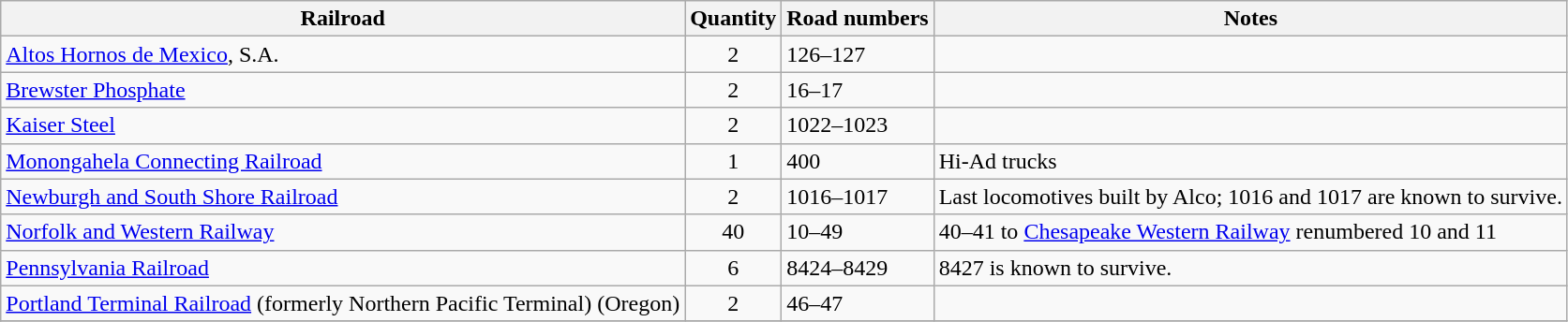<table class="wikitable">
<tr>
<th>Railroad</th>
<th>Quantity</th>
<th>Road numbers</th>
<th>Notes</th>
</tr>
<tr>
<td><a href='#'>Altos Hornos de Mexico</a>, S.A.</td>
<td style="text-align:center;">2</td>
<td>126–127</td>
<td></td>
</tr>
<tr>
<td><a href='#'>Brewster Phosphate</a></td>
<td style="text-align:center;">2</td>
<td>16–17</td>
<td></td>
</tr>
<tr>
<td><a href='#'>Kaiser Steel</a></td>
<td style="text-align:center;">2</td>
<td>1022–1023</td>
<td></td>
</tr>
<tr>
<td><a href='#'>Monongahela Connecting Railroad</a></td>
<td style="text-align:center;">1</td>
<td>400</td>
<td>Hi-Ad trucks</td>
</tr>
<tr>
<td><a href='#'>Newburgh and South Shore Railroad</a></td>
<td style="text-align:center;">2</td>
<td>1016–1017</td>
<td>Last locomotives built by Alco; 1016 and 1017 are known to survive.</td>
</tr>
<tr>
<td><a href='#'>Norfolk and Western Railway</a></td>
<td style="text-align:center;">40</td>
<td>10–49</td>
<td>40–41 to <a href='#'>Chesapeake Western Railway</a> renumbered 10 and 11</td>
</tr>
<tr>
<td><a href='#'>Pennsylvania Railroad</a></td>
<td style="text-align:center;">6</td>
<td>8424–8429</td>
<td>8427 is known to survive.</td>
</tr>
<tr>
<td><a href='#'>Portland Terminal Railroad</a> (formerly Northern Pacific Terminal) (Oregon)</td>
<td style="text-align:center;">2</td>
<td>46–47</td>
<td></td>
</tr>
<tr>
</tr>
</table>
